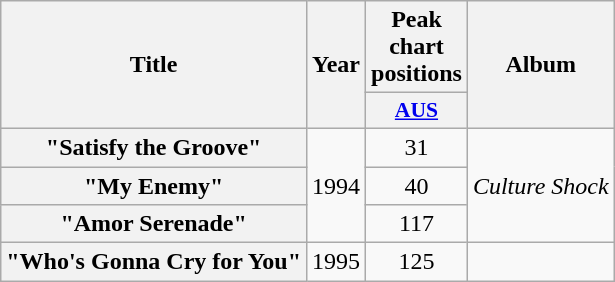<table class="wikitable plainrowheaders" style="text-align:center;">
<tr>
<th scope="col" rowspan="2">Title</th>
<th scope="col" rowspan="2">Year</th>
<th scope="col" colspan="1">Peak chart positions</th>
<th scope="col" rowspan="2">Album</th>
</tr>
<tr>
<th scope="col" style="width:3em;font-size:90%;"><a href='#'>AUS</a><br></th>
</tr>
<tr>
<th scope="row">"Satisfy the Groove"</th>
<td rowspan="3">1994</td>
<td>31</td>
<td rowspan="3"><em>Culture Shock</em></td>
</tr>
<tr>
<th scope="row">"My Enemy"</th>
<td>40</td>
</tr>
<tr>
<th scope="row">"Amor Serenade"</th>
<td>117</td>
</tr>
<tr>
<th scope="row">"Who's Gonna Cry for You"</th>
<td>1995</td>
<td>125</td>
<td></td>
</tr>
</table>
